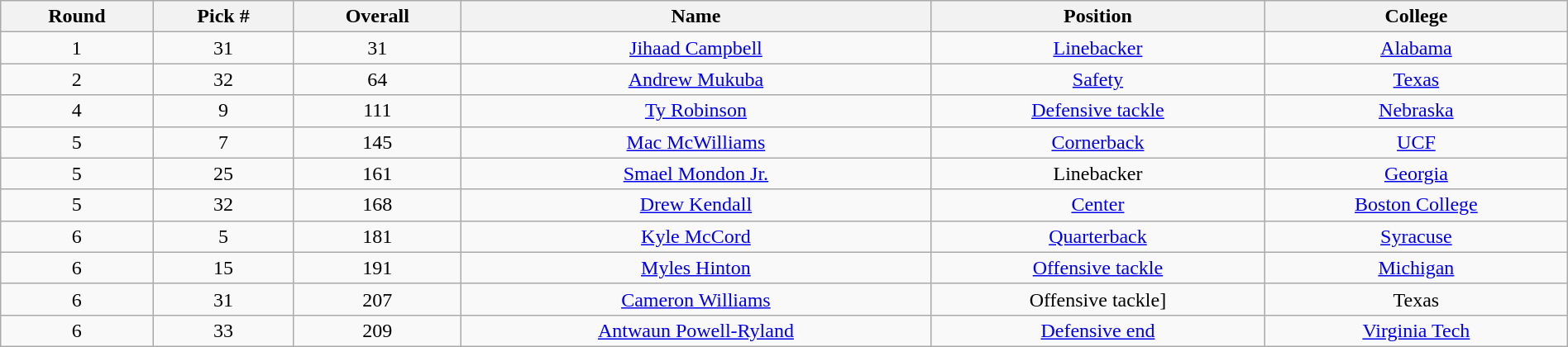<table class="wikitable sortable sortable" style="width: 100%; text-align:center">
<tr>
<th>Round</th>
<th>Pick #</th>
<th>Overall</th>
<th>Name</th>
<th>Position</th>
<th>College</th>
</tr>
<tr>
<td>1</td>
<td>31</td>
<td>31</td>
<td><a href='#'>Jihaad Campbell</a></td>
<td><a href='#'>Linebacker</a></td>
<td><a href='#'>Alabama</a></td>
</tr>
<tr>
<td>2</td>
<td>32</td>
<td>64</td>
<td><a href='#'>Andrew Mukuba</a></td>
<td><a href='#'>Safety</a></td>
<td><a href='#'>Texas</a></td>
</tr>
<tr>
<td>4</td>
<td>9</td>
<td>111</td>
<td><a href='#'>Ty Robinson</a></td>
<td><a href='#'>Defensive tackle</a></td>
<td><a href='#'>Nebraska</a></td>
</tr>
<tr>
<td>5</td>
<td>7</td>
<td>145</td>
<td><a href='#'>Mac McWilliams</a></td>
<td><a href='#'>Cornerback</a></td>
<td><a href='#'>UCF</a></td>
</tr>
<tr>
<td>5</td>
<td>25</td>
<td>161</td>
<td><a href='#'>Smael Mondon Jr.</a></td>
<td>Linebacker</td>
<td><a href='#'>Georgia</a></td>
</tr>
<tr>
<td>5</td>
<td>32</td>
<td>168</td>
<td><a href='#'>Drew Kendall</a></td>
<td><a href='#'>Center</a></td>
<td><a href='#'>Boston College</a></td>
</tr>
<tr>
<td>6</td>
<td>5</td>
<td>181</td>
<td><a href='#'>Kyle McCord</a></td>
<td><a href='#'>Quarterback</a></td>
<td><a href='#'>Syracuse</a></td>
</tr>
<tr>
<td>6</td>
<td>15</td>
<td>191</td>
<td><a href='#'>Myles Hinton</a></td>
<td><a href='#'>Offensive tackle</a></td>
<td><a href='#'>Michigan</a></td>
</tr>
<tr>
<td>6</td>
<td>31</td>
<td>207</td>
<td><a href='#'>Cameron Williams</a></td>
<td>Offensive tackle]</td>
<td>Texas</td>
</tr>
<tr>
<td>6</td>
<td>33</td>
<td>209</td>
<td><a href='#'>Antwaun Powell-Ryland</a></td>
<td><a href='#'>Defensive end</a></td>
<td><a href='#'>Virginia Tech</a></td>
</tr>
</table>
